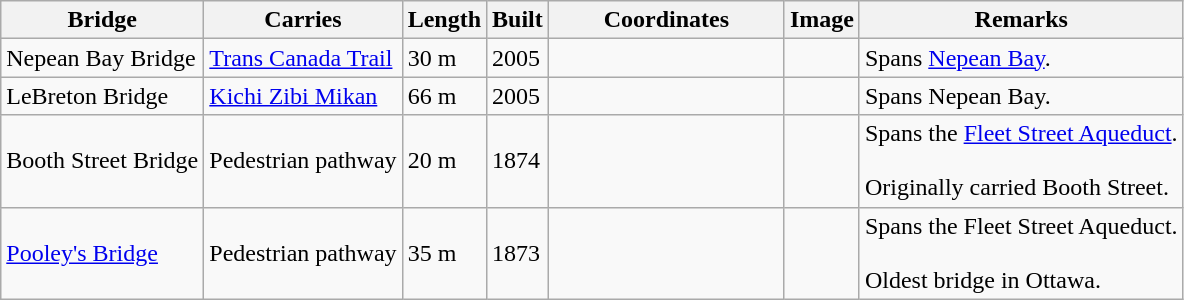<table class="wikitable sortable">
<tr>
<th>Bridge</th>
<th>Carries</th>
<th>Length</th>
<th>Built</th>
<th width=150px>Coordinates</th>
<th>Image</th>
<th>Remarks</th>
</tr>
<tr>
<td>Nepean Bay Bridge</td>
<td><a href='#'>Trans Canada Trail</a></td>
<td>30 m</td>
<td>2005</td>
<td></td>
<td></td>
<td>Spans <a href='#'>Nepean Bay</a>.</td>
</tr>
<tr>
<td>LeBreton Bridge</td>
<td><a href='#'>Kichi Zibi Mikan</a></td>
<td>66 m</td>
<td>2005</td>
<td></td>
<td></td>
<td>Spans Nepean Bay.</td>
</tr>
<tr>
<td>Booth Street Bridge</td>
<td>Pedestrian pathway</td>
<td>20 m</td>
<td>1874</td>
<td></td>
<td></td>
<td>Spans the <a href='#'>Fleet Street Aqueduct</a>.<br><br>Originally carried Booth Street.</td>
</tr>
<tr>
<td><a href='#'>Pooley's Bridge</a></td>
<td>Pedestrian pathway</td>
<td>35 m</td>
<td>1873</td>
<td></td>
<td></td>
<td>Spans the Fleet Street Aqueduct.<br><br>Oldest bridge in Ottawa.</td>
</tr>
</table>
